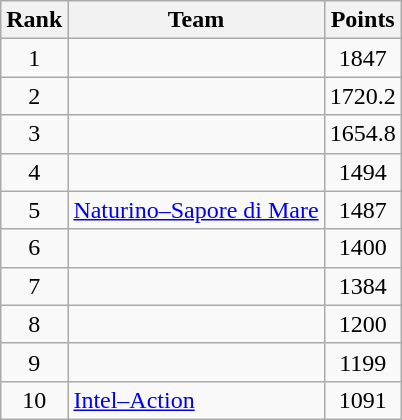<table class="wikitable sortable">
<tr>
<th>Rank</th>
<th>Team</th>
<th>Points</th>
</tr>
<tr>
<td align=center>1</td>
<td></td>
<td align=center>1847</td>
</tr>
<tr>
<td align=center>2</td>
<td></td>
<td align=center>1720.2</td>
</tr>
<tr>
<td align=center>3</td>
<td></td>
<td align=center>1654.8</td>
</tr>
<tr>
<td align=center>4</td>
<td></td>
<td align=center>1494</td>
</tr>
<tr>
<td align=center>5</td>
<td><a href='#'>Naturino–Sapore di Mare</a></td>
<td align=center>1487</td>
</tr>
<tr>
<td align=center>6</td>
<td></td>
<td align=center>1400</td>
</tr>
<tr>
<td align=center>7</td>
<td></td>
<td align=center>1384</td>
</tr>
<tr>
<td align=center>8</td>
<td></td>
<td align=center>1200</td>
</tr>
<tr>
<td align=center>9</td>
<td></td>
<td align=center>1199</td>
</tr>
<tr>
<td align=center>10</td>
<td><a href='#'>Intel–Action</a></td>
<td align=center>1091</td>
</tr>
</table>
